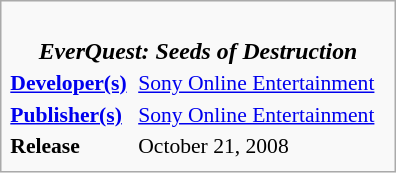<table class="infobox" style="float:right; width:264px; font-size:90%;">
<tr>
<td colspan=2 style="font-size:110%; text-align:center;"><br><strong><em>EverQuest: Seeds of Destruction</em></strong><br></td>
</tr>
<tr>
<td><strong><a href='#'>Developer(s)</a></strong></td>
<td><a href='#'>Sony Online Entertainment</a></td>
</tr>
<tr>
<td><strong><a href='#'>Publisher(s)</a></strong></td>
<td><a href='#'>Sony Online Entertainment</a></td>
</tr>
<tr>
<td><strong>Release</strong></td>
<td>October 21, 2008</td>
</tr>
<tr>
</tr>
</table>
